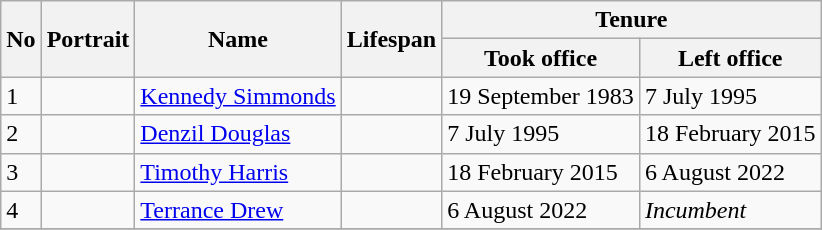<table class="wikitable">
<tr>
<th rowspan="2" scope="col">No</th>
<th scope="col" rowspan="2">Portrait</th>
<th rowspan="2" scope="col">Name</th>
<th scope="col" rowspan="2">Lifespan</th>
<th colspan="2" scope="col">Tenure</th>
</tr>
<tr>
<th scope="col">Took office</th>
<th scope="col">Left office</th>
</tr>
<tr>
<td>1</td>
<td></td>
<td><a href='#'>Kennedy Simmonds</a></td>
<td></td>
<td>19 September 1983</td>
<td>7 July 1995</td>
</tr>
<tr>
<td>2</td>
<td></td>
<td><a href='#'>Denzil Douglas</a></td>
<td></td>
<td>7 July 1995</td>
<td>18 February 2015</td>
</tr>
<tr>
<td>3</td>
<td></td>
<td><a href='#'>Timothy Harris</a></td>
<td></td>
<td>18 February 2015</td>
<td>6 August 2022</td>
</tr>
<tr>
<td>4</td>
<td></td>
<td><a href='#'>Terrance Drew</a></td>
<td></td>
<td>6 August 2022</td>
<td><em>Incumbent</em></td>
</tr>
<tr>
</tr>
</table>
